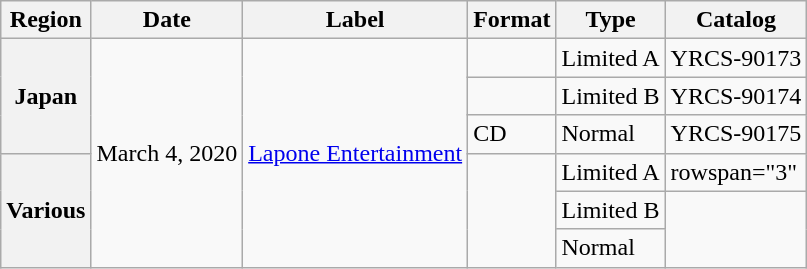<table class="wikitable plainrowheaders">
<tr>
<th>Region</th>
<th>Date</th>
<th>Label</th>
<th>Format</th>
<th>Type</th>
<th>Catalog</th>
</tr>
<tr>
<th rowspan="3" scope="row">Japan</th>
<td rowspan="6">March 4, 2020</td>
<td rowspan="6"><a href='#'>Lapone Entertainment</a></td>
<td></td>
<td>Limited A</td>
<td>YRCS-90173</td>
</tr>
<tr>
<td></td>
<td>Limited B</td>
<td>YRCS-90174</td>
</tr>
<tr>
<td>CD</td>
<td>Normal</td>
<td>YRCS-90175</td>
</tr>
<tr>
<th scope="row" rowspan="3">Various</th>
<td rowspan="3"></td>
<td>Limited A</td>
<td>rowspan="3" </td>
</tr>
<tr>
<td>Limited B</td>
</tr>
<tr>
<td>Normal</td>
</tr>
</table>
